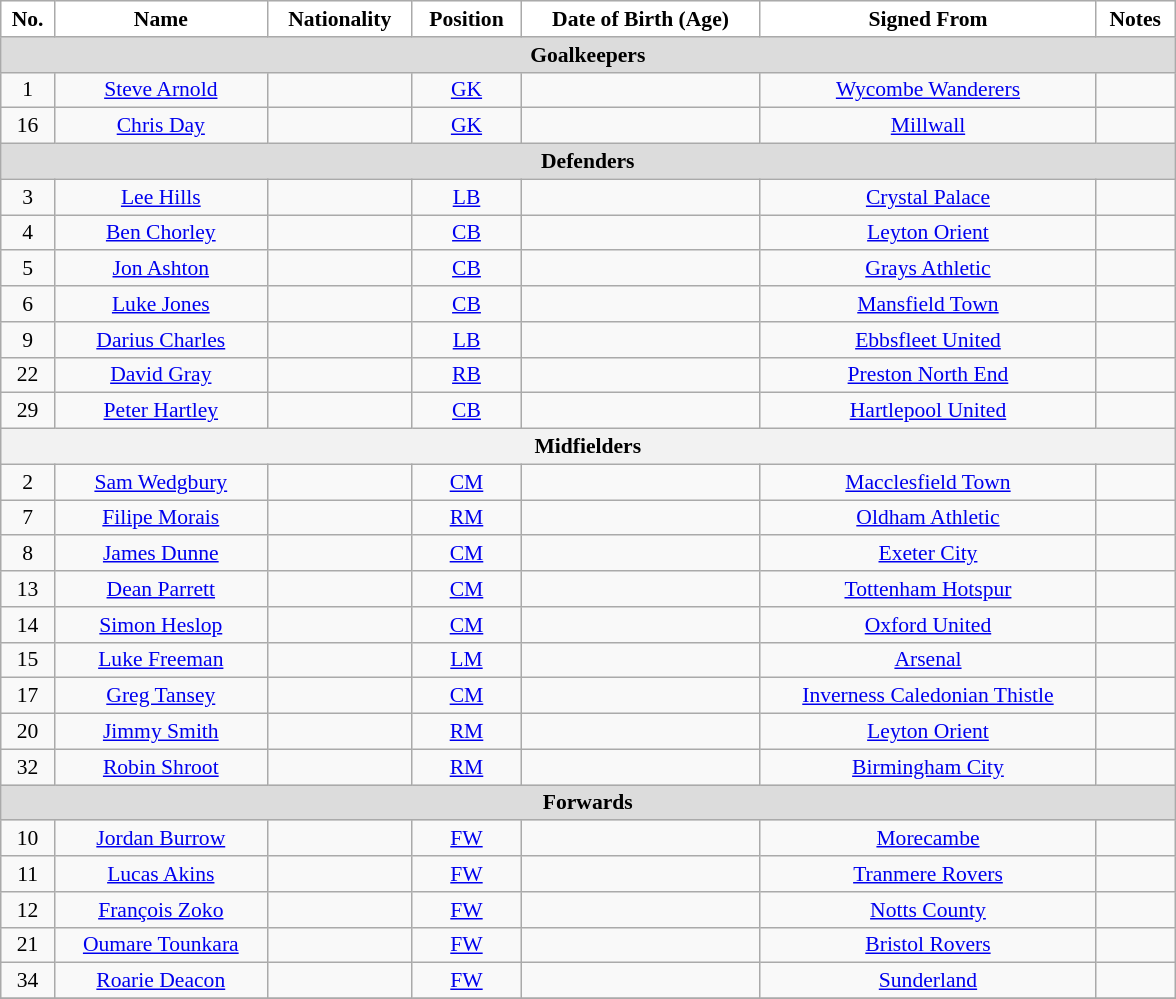<table class="wikitable" style="text-align: center; font-size:90%" width="62%">
<tr>
<th style="background: #FFFFFF; color:black" align="right">No.</th>
<th style="background: #FFFFFF; color:black" align="right">Name</th>
<th style="background: #FFFFFF; color:black" align="right">Nationality</th>
<th style="background: #FFFFFF; color:black" align="right">Position</th>
<th style="background: #FFFFFF; color:black" align="right">Date of Birth (Age)</th>
<th style="background: #FFFFFF; color:black" align="right">Signed From</th>
<th style="background: #FFFFFF; color:black" align="right">Notes</th>
</tr>
<tr>
<th colspan="7" style="background: #DCDCDC" align="right">Goalkeepers</th>
</tr>
<tr>
<td>1</td>
<td><a href='#'>Steve Arnold</a></td>
<td></td>
<td><a href='#'>GK</a></td>
<td></td>
<td><a href='#'>Wycombe Wanderers</a></td>
<td></td>
</tr>
<tr>
<td>16</td>
<td><a href='#'>Chris Day</a></td>
<td></td>
<td><a href='#'>GK</a></td>
<td></td>
<td><a href='#'>Millwall</a></td>
<td></td>
</tr>
<tr>
<th colspan="7" style="background: #DCDCDC" align="right">Defenders</th>
</tr>
<tr>
<td>3</td>
<td><a href='#'>Lee Hills</a></td>
<td></td>
<td><a href='#'>LB</a></td>
<td></td>
<td><a href='#'>Crystal Palace</a></td>
<td></td>
</tr>
<tr>
<td>4</td>
<td><a href='#'>Ben Chorley</a></td>
<td></td>
<td><a href='#'>CB</a></td>
<td></td>
<td><a href='#'>Leyton Orient</a></td>
<td></td>
</tr>
<tr>
<td>5</td>
<td><a href='#'>Jon Ashton</a></td>
<td></td>
<td><a href='#'>CB</a></td>
<td></td>
<td><a href='#'>Grays Athletic</a></td>
<td></td>
</tr>
<tr>
<td>6</td>
<td><a href='#'>Luke Jones</a></td>
<td></td>
<td><a href='#'>CB</a></td>
<td></td>
<td><a href='#'>Mansfield Town</a></td>
<td></td>
</tr>
<tr>
<td>9</td>
<td><a href='#'>Darius Charles</a></td>
<td></td>
<td><a href='#'>LB</a></td>
<td></td>
<td><a href='#'>Ebbsfleet United</a></td>
<td></td>
</tr>
<tr>
<td>22</td>
<td><a href='#'>David Gray</a></td>
<td></td>
<td><a href='#'>RB</a></td>
<td></td>
<td><a href='#'>Preston North End</a></td>
<td></td>
</tr>
<tr>
<td>29</td>
<td><a href='#'>Peter Hartley</a></td>
<td></td>
<td><a href='#'>CB</a></td>
<td></td>
<td><a href='#'>Hartlepool United</a></td>
<td></td>
</tr>
<tr>
<th colspan="7">Midfielders</th>
</tr>
<tr>
<td>2</td>
<td><a href='#'>Sam Wedgbury</a></td>
<td></td>
<td><a href='#'>CM</a></td>
<td></td>
<td><a href='#'>Macclesfield Town</a></td>
<td></td>
</tr>
<tr>
<td>7</td>
<td><a href='#'>Filipe Morais</a></td>
<td></td>
<td><a href='#'>RM</a></td>
<td></td>
<td><a href='#'>Oldham Athletic</a></td>
<td></td>
</tr>
<tr>
<td>8</td>
<td><a href='#'>James Dunne</a></td>
<td></td>
<td><a href='#'>CM</a></td>
<td></td>
<td><a href='#'>Exeter City</a></td>
<td></td>
</tr>
<tr>
<td>13</td>
<td><a href='#'>Dean Parrett</a></td>
<td></td>
<td><a href='#'>CM</a></td>
<td></td>
<td><a href='#'>Tottenham Hotspur</a></td>
<td></td>
</tr>
<tr>
<td>14</td>
<td><a href='#'>Simon Heslop</a></td>
<td></td>
<td><a href='#'>CM</a></td>
<td></td>
<td><a href='#'>Oxford United</a></td>
<td></td>
</tr>
<tr>
<td>15</td>
<td><a href='#'>Luke Freeman</a></td>
<td></td>
<td><a href='#'>LM</a></td>
<td></td>
<td><a href='#'>Arsenal</a></td>
<td></td>
</tr>
<tr>
<td>17</td>
<td><a href='#'>Greg Tansey</a></td>
<td></td>
<td><a href='#'>CM</a></td>
<td></td>
<td><a href='#'>Inverness Caledonian Thistle</a></td>
<td></td>
</tr>
<tr>
<td>20</td>
<td><a href='#'>Jimmy Smith</a></td>
<td></td>
<td><a href='#'>RM</a></td>
<td></td>
<td><a href='#'>Leyton Orient</a></td>
<td></td>
</tr>
<tr>
<td>32</td>
<td><a href='#'>Robin Shroot</a></td>
<td></td>
<td><a href='#'>RM</a></td>
<td></td>
<td><a href='#'>Birmingham City</a></td>
<td></td>
</tr>
<tr>
<th colspan="7" style="background: #DCDCDC" align="right">Forwards</th>
</tr>
<tr>
<td>10</td>
<td><a href='#'>Jordan Burrow</a></td>
<td></td>
<td><a href='#'>FW</a></td>
<td></td>
<td><a href='#'>Morecambe</a></td>
<td></td>
</tr>
<tr>
<td>11</td>
<td><a href='#'>Lucas Akins</a></td>
<td></td>
<td><a href='#'>FW</a></td>
<td></td>
<td><a href='#'>Tranmere Rovers</a></td>
<td></td>
</tr>
<tr>
<td>12</td>
<td><a href='#'>François Zoko</a></td>
<td></td>
<td><a href='#'>FW</a></td>
<td></td>
<td><a href='#'>Notts County</a></td>
<td></td>
</tr>
<tr>
<td>21</td>
<td><a href='#'>Oumare Tounkara</a></td>
<td></td>
<td><a href='#'>FW</a></td>
<td></td>
<td><a href='#'>Bristol Rovers</a></td>
<td></td>
</tr>
<tr>
<td>34</td>
<td><a href='#'>Roarie Deacon</a></td>
<td></td>
<td><a href='#'>FW</a></td>
<td></td>
<td><a href='#'>Sunderland</a></td>
<td></td>
</tr>
<tr>
</tr>
</table>
